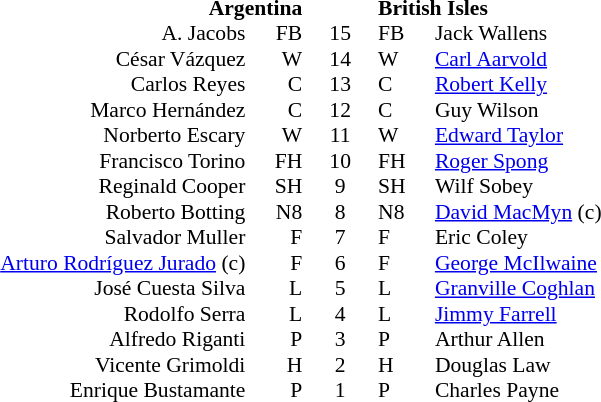<table width="100%" cellspacing="0" cellpadding="0" style="font-size: 90%">
<tr>
<td width=41%; text-align=right></td>
<td width=3%; text-align:right></td>
<td width=4%; text-align:center></td>
<td width=3%; text-align:left></td>
<td width=49%; text-align:left></td>
</tr>
<tr>
<td colspan=2; align=right><strong>Argentina</strong></td>
<td></td>
<td colspan=2;><strong>British Isles</strong></td>
</tr>
<tr>
<td align=right>A. Jacobs</td>
<td align=right>FB</td>
<td align=center>15</td>
<td>FB</td>
<td>Jack Wallens</td>
</tr>
<tr>
<td align=right>César Vázquez</td>
<td align=right>W</td>
<td align=center>14</td>
<td>W</td>
<td><a href='#'>Carl Aarvold</a></td>
</tr>
<tr>
<td align=right>Carlos Reyes</td>
<td align=right>C</td>
<td align=center>13</td>
<td>C</td>
<td><a href='#'>Robert Kelly</a></td>
</tr>
<tr>
<td align=right>Marco Hernández</td>
<td align=right>C</td>
<td align=center>12</td>
<td>C</td>
<td>Guy Wilson</td>
</tr>
<tr>
<td align=right>Norberto Escary</td>
<td align=right>W</td>
<td align=center>11</td>
<td>W</td>
<td><a href='#'>Edward Taylor</a></td>
</tr>
<tr>
<td align=right>Francisco Torino</td>
<td align=right>FH</td>
<td align=center>10</td>
<td>FH</td>
<td><a href='#'>Roger Spong</a></td>
</tr>
<tr>
<td align=right>Reginald Cooper</td>
<td align=right>SH</td>
<td align=center>9</td>
<td>SH</td>
<td>Wilf Sobey</td>
</tr>
<tr>
<td align=right>Roberto Botting</td>
<td align=right>N8</td>
<td align=center>8</td>
<td>N8</td>
<td><a href='#'>David MacMyn</a> (c)</td>
</tr>
<tr>
<td align=right>Salvador Muller</td>
<td align=right>F</td>
<td align=center>7</td>
<td>F</td>
<td>Eric Coley</td>
</tr>
<tr>
<td align=right><a href='#'>Arturo Rodríguez Jurado</a> (c)</td>
<td align=right>F</td>
<td align=center>6</td>
<td>F</td>
<td><a href='#'>George McIlwaine</a></td>
</tr>
<tr>
<td align=right>José Cuesta Silva</td>
<td align=right>L</td>
<td align=center>5</td>
<td>L</td>
<td><a href='#'>Granville Coghlan</a></td>
</tr>
<tr>
<td align=right>Rodolfo Serra</td>
<td align=right>L</td>
<td align=center>4</td>
<td>L</td>
<td><a href='#'>Jimmy Farrell</a></td>
</tr>
<tr>
<td align=right>Alfredo Riganti</td>
<td align=right>P</td>
<td align=center>3</td>
<td>P</td>
<td>Arthur Allen</td>
</tr>
<tr>
<td align=right>Vicente Grimoldi</td>
<td align=right>H</td>
<td align=center>2</td>
<td>H</td>
<td>Douglas Law</td>
</tr>
<tr>
<td align=right>Enrique Bustamante</td>
<td align=right>P</td>
<td align=center>1</td>
<td>P</td>
<td>Charles Payne</td>
</tr>
</table>
